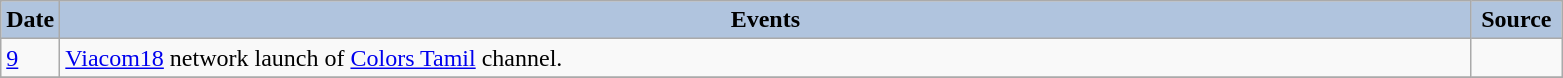<table class="wikitable" style="text-align:">
<tr>
<th style="width:20pt; background:LightSteelBlue;">Date</th>
<th style="width:700pt; background:LightSteelBlue;">Events</th>
<th style="width:40pt; background:LightSteelBlue;">Source</th>
</tr>
<tr>
<td><a href='#'>9</a></td>
<td><a href='#'>Viacom18</a> network launch of <a href='#'>Colors Tamil</a> channel.</td>
<td></td>
</tr>
<tr>
</tr>
</table>
